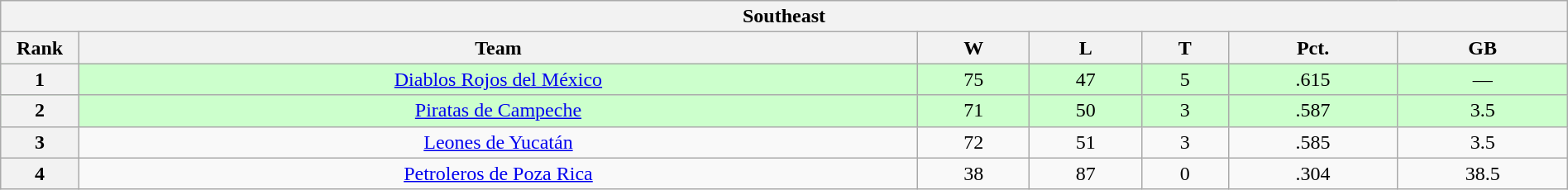<table class="wikitable plainrowheaders" width="100%" style="text-align:center;">
<tr>
<th colspan="7">Southeast</th>
</tr>
<tr>
<th scope="col" width="5%">Rank</th>
<th>Team</th>
<th>W</th>
<th>L</th>
<th>T</th>
<th>Pct.</th>
<th>GB</th>
</tr>
<tr style="background-color:#ccffcc;">
<th>1</th>
<td><a href='#'>Diablos Rojos del México</a></td>
<td>75</td>
<td>47</td>
<td>5</td>
<td>.615</td>
<td>—</td>
</tr>
<tr style="background-color:#ccffcc;">
<th>2</th>
<td><a href='#'>Piratas de Campeche</a></td>
<td>71</td>
<td>50</td>
<td>3</td>
<td>.587</td>
<td>3.5</td>
</tr>
<tr>
<th>3</th>
<td><a href='#'>Leones de Yucatán</a></td>
<td>72</td>
<td>51</td>
<td>3</td>
<td>.585</td>
<td>3.5</td>
</tr>
<tr>
<th>4</th>
<td><a href='#'>Petroleros de Poza Rica</a></td>
<td>38</td>
<td>87</td>
<td>0</td>
<td>.304</td>
<td>38.5</td>
</tr>
</table>
